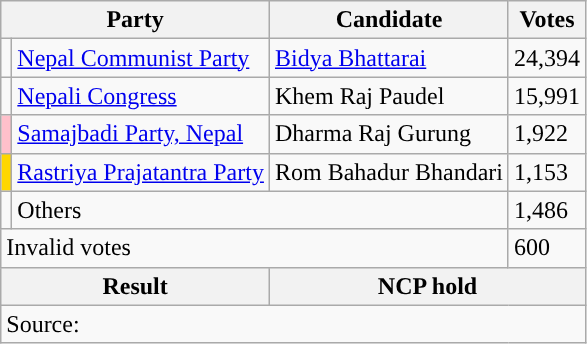<table class="wikitable">
<tr>
<th colspan="2">Party</th>
<th>Candidate</th>
<th>Votes</th>
</tr>
<tr>
<td style="background-color:"></td>
<td><a href='#'>Nepal Communist Party</a></td>
<td><a href='#'>Bidya Bhattarai</a></td>
<td>24,394</td>
</tr>
<tr>
<td style="background-color:"></td>
<td><a href='#'>Nepali Congress</a></td>
<td>Khem Raj Paudel</td>
<td>15,991</td>
</tr>
<tr>
<td style="background-color:pink"></td>
<td><a href='#'>Samajbadi Party, Nepal</a></td>
<td>Dharma Raj Gurung</td>
<td>1,922</td>
</tr>
<tr>
<td style="background-color:gold"></td>
<td><a href='#'>Rastriya Prajatantra Party</a></td>
<td>Rom Bahadur Bhandari</td>
<td>1,153</td>
</tr>
<tr>
<td></td>
<td colspan="2">Others</td>
<td>1,486</td>
</tr>
<tr>
<td colspan="3">Invalid votes</td>
<td>600</td>
</tr>
<tr>
<th colspan="2">Result</th>
<th colspan="2">NCP hold</th>
</tr>
<tr>
<td colspan="4">Source: </td>
</tr>
</table>
